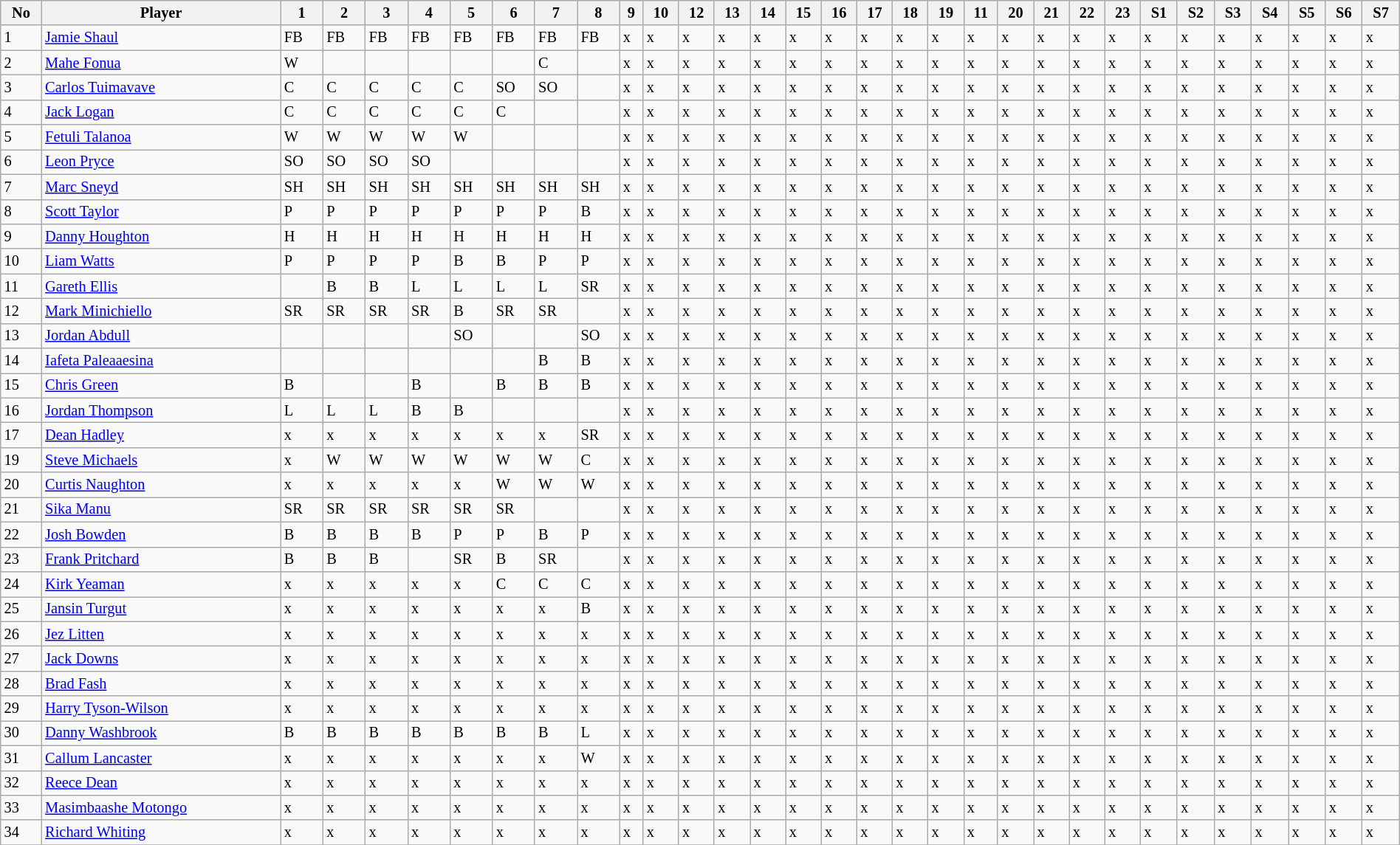<table class="wikitable"  style="font-size:85%; width:100%;">
<tr>
<th>No</th>
<th>Player</th>
<th>1</th>
<th>2</th>
<th>3</th>
<th>4</th>
<th>5</th>
<th>6</th>
<th>7</th>
<th>8</th>
<th>9</th>
<th>10</th>
<th>12</th>
<th>13</th>
<th>14</th>
<th>15</th>
<th>16</th>
<th>17</th>
<th>18</th>
<th>19</th>
<th>11</th>
<th>20</th>
<th>21</th>
<th>22</th>
<th>23</th>
<th>S1</th>
<th>S2</th>
<th>S3</th>
<th>S4</th>
<th>S5</th>
<th>S6</th>
<th>S7</th>
</tr>
<tr>
<td>1</td>
<td><a href='#'>Jamie Shaul</a></td>
<td>FB</td>
<td>FB</td>
<td>FB</td>
<td>FB</td>
<td>FB</td>
<td>FB</td>
<td>FB</td>
<td>FB</td>
<td>x</td>
<td>x</td>
<td>x</td>
<td>x</td>
<td>x</td>
<td>x</td>
<td>x</td>
<td>x</td>
<td>x</td>
<td>x</td>
<td>x</td>
<td>x</td>
<td>x</td>
<td>x</td>
<td>x</td>
<td>x</td>
<td>x</td>
<td>x</td>
<td>x</td>
<td>x</td>
<td>x</td>
<td>x</td>
</tr>
<tr>
<td>2</td>
<td><a href='#'>Mahe Fonua</a></td>
<td>W</td>
<td></td>
<td></td>
<td></td>
<td></td>
<td></td>
<td>C</td>
<td></td>
<td>x</td>
<td>x</td>
<td>x</td>
<td>x</td>
<td>x</td>
<td>x</td>
<td>x</td>
<td>x</td>
<td>x</td>
<td>x</td>
<td>x</td>
<td>x</td>
<td>x</td>
<td>x</td>
<td>x</td>
<td>x</td>
<td>x</td>
<td>x</td>
<td>x</td>
<td>x</td>
<td>x</td>
<td>x</td>
</tr>
<tr>
<td>3</td>
<td><a href='#'>Carlos Tuimavave</a></td>
<td>C</td>
<td>C</td>
<td>C</td>
<td>C</td>
<td>C</td>
<td>SO</td>
<td>SO</td>
<td></td>
<td>x</td>
<td>x</td>
<td>x</td>
<td>x</td>
<td>x</td>
<td>x</td>
<td>x</td>
<td>x</td>
<td>x</td>
<td>x</td>
<td>x</td>
<td>x</td>
<td>x</td>
<td>x</td>
<td>x</td>
<td>x</td>
<td>x</td>
<td>x</td>
<td>x</td>
<td>x</td>
<td>x</td>
<td>x</td>
</tr>
<tr>
<td>4</td>
<td><a href='#'>Jack Logan</a></td>
<td>C</td>
<td>C</td>
<td>C</td>
<td>C</td>
<td>C</td>
<td>C</td>
<td></td>
<td></td>
<td>x</td>
<td>x</td>
<td>x</td>
<td>x</td>
<td>x</td>
<td>x</td>
<td>x</td>
<td>x</td>
<td>x</td>
<td>x</td>
<td>x</td>
<td>x</td>
<td>x</td>
<td>x</td>
<td>x</td>
<td>x</td>
<td>x</td>
<td>x</td>
<td>x</td>
<td>x</td>
<td>x</td>
<td>x</td>
</tr>
<tr>
<td>5</td>
<td><a href='#'>Fetuli Talanoa</a></td>
<td>W</td>
<td>W</td>
<td>W</td>
<td>W</td>
<td>W</td>
<td></td>
<td></td>
<td></td>
<td>x</td>
<td>x</td>
<td>x</td>
<td>x</td>
<td>x</td>
<td>x</td>
<td>x</td>
<td>x</td>
<td>x</td>
<td>x</td>
<td>x</td>
<td>x</td>
<td>x</td>
<td>x</td>
<td>x</td>
<td>x</td>
<td>x</td>
<td>x</td>
<td>x</td>
<td>x</td>
<td>x</td>
<td>x</td>
</tr>
<tr>
<td>6</td>
<td><a href='#'>Leon Pryce</a></td>
<td>SO</td>
<td>SO</td>
<td>SO</td>
<td>SO</td>
<td></td>
<td></td>
<td></td>
<td></td>
<td>x</td>
<td>x</td>
<td>x</td>
<td>x</td>
<td>x</td>
<td>x</td>
<td>x</td>
<td>x</td>
<td>x</td>
<td>x</td>
<td>x</td>
<td>x</td>
<td>x</td>
<td>x</td>
<td>x</td>
<td>x</td>
<td>x</td>
<td>x</td>
<td>x</td>
<td>x</td>
<td>x</td>
<td>x</td>
</tr>
<tr>
<td>7</td>
<td><a href='#'>Marc Sneyd</a></td>
<td>SH</td>
<td>SH</td>
<td>SH</td>
<td>SH</td>
<td>SH</td>
<td>SH</td>
<td>SH</td>
<td>SH</td>
<td>x</td>
<td>x</td>
<td>x</td>
<td>x</td>
<td>x</td>
<td>x</td>
<td>x</td>
<td>x</td>
<td>x</td>
<td>x</td>
<td>x</td>
<td>x</td>
<td>x</td>
<td>x</td>
<td>x</td>
<td>x</td>
<td>x</td>
<td>x</td>
<td>x</td>
<td>x</td>
<td>x</td>
<td>x</td>
</tr>
<tr>
<td>8</td>
<td><a href='#'>Scott Taylor</a></td>
<td>P</td>
<td>P</td>
<td>P</td>
<td>P</td>
<td>P</td>
<td>P</td>
<td>P</td>
<td>B</td>
<td>x</td>
<td>x</td>
<td>x</td>
<td>x</td>
<td>x</td>
<td>x</td>
<td>x</td>
<td>x</td>
<td>x</td>
<td>x</td>
<td>x</td>
<td>x</td>
<td>x</td>
<td>x</td>
<td>x</td>
<td>x</td>
<td>x</td>
<td>x</td>
<td>x</td>
<td>x</td>
<td>x</td>
<td>x</td>
</tr>
<tr>
<td>9</td>
<td><a href='#'>Danny Houghton</a></td>
<td>H</td>
<td>H</td>
<td>H</td>
<td>H</td>
<td>H</td>
<td>H</td>
<td>H</td>
<td>H</td>
<td>x</td>
<td>x</td>
<td>x</td>
<td>x</td>
<td>x</td>
<td>x</td>
<td>x</td>
<td>x</td>
<td>x</td>
<td>x</td>
<td>x</td>
<td>x</td>
<td>x</td>
<td>x</td>
<td>x</td>
<td>x</td>
<td>x</td>
<td>x</td>
<td>x</td>
<td>x</td>
<td>x</td>
<td>x</td>
</tr>
<tr>
<td>10</td>
<td><a href='#'>Liam Watts</a></td>
<td>P</td>
<td>P</td>
<td>P</td>
<td>P</td>
<td>B</td>
<td>B</td>
<td>P</td>
<td>P</td>
<td>x</td>
<td>x</td>
<td>x</td>
<td>x</td>
<td>x</td>
<td>x</td>
<td>x</td>
<td>x</td>
<td>x</td>
<td>x</td>
<td>x</td>
<td>x</td>
<td>x</td>
<td>x</td>
<td>x</td>
<td>x</td>
<td>x</td>
<td>x</td>
<td>x</td>
<td>x</td>
<td>x</td>
<td>x</td>
</tr>
<tr>
<td>11</td>
<td><a href='#'>Gareth Ellis</a></td>
<td></td>
<td>B</td>
<td>B</td>
<td>L</td>
<td>L</td>
<td>L</td>
<td>L</td>
<td>SR</td>
<td>x</td>
<td>x</td>
<td>x</td>
<td>x</td>
<td>x</td>
<td>x</td>
<td>x</td>
<td>x</td>
<td>x</td>
<td>x</td>
<td>x</td>
<td>x</td>
<td>x</td>
<td>x</td>
<td>x</td>
<td>x</td>
<td>x</td>
<td>x</td>
<td>x</td>
<td>x</td>
<td>x</td>
<td>x</td>
</tr>
<tr>
<td>12</td>
<td><a href='#'>Mark Minichiello</a></td>
<td>SR</td>
<td>SR</td>
<td>SR</td>
<td>SR</td>
<td>B</td>
<td>SR</td>
<td>SR</td>
<td></td>
<td>x</td>
<td>x</td>
<td>x</td>
<td>x</td>
<td>x</td>
<td>x</td>
<td>x</td>
<td>x</td>
<td>x</td>
<td>x</td>
<td>x</td>
<td>x</td>
<td>x</td>
<td>x</td>
<td>x</td>
<td>x</td>
<td>x</td>
<td>x</td>
<td>x</td>
<td>x</td>
<td>x</td>
<td>x</td>
</tr>
<tr>
<td>13</td>
<td><a href='#'>Jordan Abdull</a></td>
<td></td>
<td></td>
<td></td>
<td></td>
<td>SO</td>
<td></td>
<td></td>
<td>SO</td>
<td>x</td>
<td>x</td>
<td>x</td>
<td>x</td>
<td>x</td>
<td>x</td>
<td>x</td>
<td>x</td>
<td>x</td>
<td>x</td>
<td>x</td>
<td>x</td>
<td>x</td>
<td>x</td>
<td>x</td>
<td>x</td>
<td>x</td>
<td>x</td>
<td>x</td>
<td>x</td>
<td>x</td>
<td>x</td>
</tr>
<tr>
<td>14</td>
<td><a href='#'>Iafeta Paleaaesina</a></td>
<td></td>
<td></td>
<td></td>
<td></td>
<td></td>
<td></td>
<td>B</td>
<td>B</td>
<td>x</td>
<td>x</td>
<td>x</td>
<td>x</td>
<td>x</td>
<td>x</td>
<td>x</td>
<td>x</td>
<td>x</td>
<td>x</td>
<td>x</td>
<td>x</td>
<td>x</td>
<td>x</td>
<td>x</td>
<td>x</td>
<td>x</td>
<td>x</td>
<td>x</td>
<td>x</td>
<td>x</td>
<td>x</td>
</tr>
<tr>
<td>15</td>
<td><a href='#'>Chris Green</a></td>
<td>B</td>
<td></td>
<td></td>
<td>B</td>
<td></td>
<td>B</td>
<td>B</td>
<td>B</td>
<td>x</td>
<td>x</td>
<td>x</td>
<td>x</td>
<td>x</td>
<td>x</td>
<td>x</td>
<td>x</td>
<td>x</td>
<td>x</td>
<td>x</td>
<td>x</td>
<td>x</td>
<td>x</td>
<td>x</td>
<td>x</td>
<td>x</td>
<td>x</td>
<td>x</td>
<td>x</td>
<td>x</td>
<td>x</td>
</tr>
<tr>
<td>16</td>
<td><a href='#'>Jordan Thompson</a></td>
<td>L</td>
<td>L</td>
<td>L</td>
<td>B</td>
<td>B</td>
<td></td>
<td></td>
<td></td>
<td>x</td>
<td>x</td>
<td>x</td>
<td>x</td>
<td>x</td>
<td>x</td>
<td>x</td>
<td>x</td>
<td>x</td>
<td>x</td>
<td>x</td>
<td>x</td>
<td>x</td>
<td>x</td>
<td>x</td>
<td>x</td>
<td>x</td>
<td>x</td>
<td>x</td>
<td>x</td>
<td>x</td>
<td>x</td>
</tr>
<tr>
<td>17</td>
<td><a href='#'>Dean Hadley</a></td>
<td>x</td>
<td>x</td>
<td>x</td>
<td>x</td>
<td>x</td>
<td>x</td>
<td>x</td>
<td>SR</td>
<td>x</td>
<td>x</td>
<td>x</td>
<td>x</td>
<td>x</td>
<td>x</td>
<td>x</td>
<td>x</td>
<td>x</td>
<td>x</td>
<td>x</td>
<td>x</td>
<td>x</td>
<td>x</td>
<td>x</td>
<td>x</td>
<td>x</td>
<td>x</td>
<td>x</td>
<td>x</td>
<td>x</td>
<td>x</td>
</tr>
<tr>
<td>19</td>
<td><a href='#'>Steve Michaels</a></td>
<td>x</td>
<td>W</td>
<td>W</td>
<td>W</td>
<td>W</td>
<td>W</td>
<td>W</td>
<td>C</td>
<td>x</td>
<td>x</td>
<td>x</td>
<td>x</td>
<td>x</td>
<td>x</td>
<td>x</td>
<td>x</td>
<td>x</td>
<td>x</td>
<td>x</td>
<td>x</td>
<td>x</td>
<td>x</td>
<td>x</td>
<td>x</td>
<td>x</td>
<td>x</td>
<td>x</td>
<td>x</td>
<td>x</td>
<td>x</td>
</tr>
<tr>
<td>20</td>
<td><a href='#'>Curtis Naughton</a></td>
<td>x</td>
<td>x</td>
<td>x</td>
<td>x</td>
<td>x</td>
<td>W</td>
<td>W</td>
<td>W</td>
<td>x</td>
<td>x</td>
<td>x</td>
<td>x</td>
<td>x</td>
<td>x</td>
<td>x</td>
<td>x</td>
<td>x</td>
<td>x</td>
<td>x</td>
<td>x</td>
<td>x</td>
<td>x</td>
<td>x</td>
<td>x</td>
<td>x</td>
<td>x</td>
<td>x</td>
<td>x</td>
<td>x</td>
<td>x</td>
</tr>
<tr>
<td>21</td>
<td><a href='#'>Sika Manu</a></td>
<td>SR</td>
<td>SR</td>
<td>SR</td>
<td>SR</td>
<td>SR</td>
<td>SR</td>
<td></td>
<td></td>
<td>x</td>
<td>x</td>
<td>x</td>
<td>x</td>
<td>x</td>
<td>x</td>
<td>x</td>
<td>x</td>
<td>x</td>
<td>x</td>
<td>x</td>
<td>x</td>
<td>x</td>
<td>x</td>
<td>x</td>
<td>x</td>
<td>x</td>
<td>x</td>
<td>x</td>
<td>x</td>
<td>x</td>
<td>x</td>
</tr>
<tr>
<td>22</td>
<td><a href='#'>Josh Bowden</a></td>
<td>B</td>
<td>B</td>
<td>B</td>
<td>B</td>
<td>P</td>
<td>P</td>
<td>B</td>
<td>P</td>
<td>x</td>
<td>x</td>
<td>x</td>
<td>x</td>
<td>x</td>
<td>x</td>
<td>x</td>
<td>x</td>
<td>x</td>
<td>x</td>
<td>x</td>
<td>x</td>
<td>x</td>
<td>x</td>
<td>x</td>
<td>x</td>
<td>x</td>
<td>x</td>
<td>x</td>
<td>x</td>
<td>x</td>
<td>x</td>
</tr>
<tr>
<td>23</td>
<td><a href='#'>Frank Pritchard</a></td>
<td>B</td>
<td>B</td>
<td>B</td>
<td></td>
<td>SR</td>
<td>B</td>
<td>SR</td>
<td></td>
<td>x</td>
<td>x</td>
<td>x</td>
<td>x</td>
<td>x</td>
<td>x</td>
<td>x</td>
<td>x</td>
<td>x</td>
<td>x</td>
<td>x</td>
<td>x</td>
<td>x</td>
<td>x</td>
<td>x</td>
<td>x</td>
<td>x</td>
<td>x</td>
<td>x</td>
<td>x</td>
<td>x</td>
<td>x</td>
</tr>
<tr>
<td>24</td>
<td><a href='#'>Kirk Yeaman</a></td>
<td>x</td>
<td>x</td>
<td>x</td>
<td>x</td>
<td>x</td>
<td>C</td>
<td>C</td>
<td>C</td>
<td>x</td>
<td>x</td>
<td>x</td>
<td>x</td>
<td>x</td>
<td>x</td>
<td>x</td>
<td>x</td>
<td>x</td>
<td>x</td>
<td>x</td>
<td>x</td>
<td>x</td>
<td>x</td>
<td>x</td>
<td>x</td>
<td>x</td>
<td>x</td>
<td>x</td>
<td>x</td>
<td>x</td>
<td>x</td>
</tr>
<tr>
<td>25</td>
<td><a href='#'>Jansin Turgut</a></td>
<td>x</td>
<td>x</td>
<td>x</td>
<td>x</td>
<td>x</td>
<td>x</td>
<td>x</td>
<td>B</td>
<td>x</td>
<td>x</td>
<td>x</td>
<td>x</td>
<td>x</td>
<td>x</td>
<td>x</td>
<td>x</td>
<td>x</td>
<td>x</td>
<td>x</td>
<td>x</td>
<td>x</td>
<td>x</td>
<td>x</td>
<td>x</td>
<td>x</td>
<td>x</td>
<td>x</td>
<td>x</td>
<td>x</td>
<td>x</td>
</tr>
<tr>
<td>26</td>
<td><a href='#'>Jez Litten</a></td>
<td>x</td>
<td>x</td>
<td>x</td>
<td>x</td>
<td>x</td>
<td>x</td>
<td>x</td>
<td>x</td>
<td>x</td>
<td>x</td>
<td>x</td>
<td>x</td>
<td>x</td>
<td>x</td>
<td>x</td>
<td>x</td>
<td>x</td>
<td>x</td>
<td>x</td>
<td>x</td>
<td>x</td>
<td>x</td>
<td>x</td>
<td>x</td>
<td>x</td>
<td>x</td>
<td>x</td>
<td>x</td>
<td>x</td>
<td>x</td>
</tr>
<tr>
<td>27</td>
<td><a href='#'>Jack Downs</a></td>
<td>x</td>
<td>x</td>
<td>x</td>
<td>x</td>
<td>x</td>
<td>x</td>
<td>x</td>
<td>x</td>
<td>x</td>
<td>x</td>
<td>x</td>
<td>x</td>
<td>x</td>
<td>x</td>
<td>x</td>
<td>x</td>
<td>x</td>
<td>x</td>
<td>x</td>
<td>x</td>
<td>x</td>
<td>x</td>
<td>x</td>
<td>x</td>
<td>x</td>
<td>x</td>
<td>x</td>
<td>x</td>
<td>x</td>
<td>x</td>
</tr>
<tr>
<td>28</td>
<td><a href='#'>Brad Fash</a></td>
<td>x</td>
<td>x</td>
<td>x</td>
<td>x</td>
<td>x</td>
<td>x</td>
<td>x</td>
<td>x</td>
<td>x</td>
<td>x</td>
<td>x</td>
<td>x</td>
<td>x</td>
<td>x</td>
<td>x</td>
<td>x</td>
<td>x</td>
<td>x</td>
<td>x</td>
<td>x</td>
<td>x</td>
<td>x</td>
<td>x</td>
<td>x</td>
<td>x</td>
<td>x</td>
<td>x</td>
<td>x</td>
<td>x</td>
<td>x</td>
</tr>
<tr>
<td>29</td>
<td><a href='#'>Harry Tyson-Wilson</a></td>
<td>x</td>
<td>x</td>
<td>x</td>
<td>x</td>
<td>x</td>
<td>x</td>
<td>x</td>
<td>x</td>
<td>x</td>
<td>x</td>
<td>x</td>
<td>x</td>
<td>x</td>
<td>x</td>
<td>x</td>
<td>x</td>
<td>x</td>
<td>x</td>
<td>x</td>
<td>x</td>
<td>x</td>
<td>x</td>
<td>x</td>
<td>x</td>
<td>x</td>
<td>x</td>
<td>x</td>
<td>x</td>
<td>x</td>
<td>x</td>
</tr>
<tr>
<td>30</td>
<td><a href='#'>Danny Washbrook</a></td>
<td>B</td>
<td>B</td>
<td>B</td>
<td>B</td>
<td>B</td>
<td>B</td>
<td>B</td>
<td>L</td>
<td>x</td>
<td>x</td>
<td>x</td>
<td>x</td>
<td>x</td>
<td>x</td>
<td>x</td>
<td>x</td>
<td>x</td>
<td>x</td>
<td>x</td>
<td>x</td>
<td>x</td>
<td>x</td>
<td>x</td>
<td>x</td>
<td>x</td>
<td>x</td>
<td>x</td>
<td>x</td>
<td>x</td>
<td>x</td>
</tr>
<tr>
<td>31</td>
<td><a href='#'>Callum Lancaster</a></td>
<td>x</td>
<td>x</td>
<td>x</td>
<td>x</td>
<td>x</td>
<td>x</td>
<td>x</td>
<td>W</td>
<td>x</td>
<td>x</td>
<td>x</td>
<td>x</td>
<td>x</td>
<td>x</td>
<td>x</td>
<td>x</td>
<td>x</td>
<td>x</td>
<td>x</td>
<td>x</td>
<td>x</td>
<td>x</td>
<td>x</td>
<td>x</td>
<td>x</td>
<td>x</td>
<td>x</td>
<td>x</td>
<td>x</td>
<td>x</td>
</tr>
<tr>
<td>32</td>
<td><a href='#'>Reece Dean</a></td>
<td>x</td>
<td>x</td>
<td>x</td>
<td>x</td>
<td>x</td>
<td>x</td>
<td>x</td>
<td>x</td>
<td>x</td>
<td>x</td>
<td>x</td>
<td>x</td>
<td>x</td>
<td>x</td>
<td>x</td>
<td>x</td>
<td>x</td>
<td>x</td>
<td>x</td>
<td>x</td>
<td>x</td>
<td>x</td>
<td>x</td>
<td>x</td>
<td>x</td>
<td>x</td>
<td>x</td>
<td>x</td>
<td>x</td>
<td>x</td>
</tr>
<tr>
<td>33</td>
<td><a href='#'>Masimbaashe Motongo</a></td>
<td>x</td>
<td>x</td>
<td>x</td>
<td>x</td>
<td>x</td>
<td>x</td>
<td>x</td>
<td>x</td>
<td>x</td>
<td>x</td>
<td>x</td>
<td>x</td>
<td>x</td>
<td>x</td>
<td>x</td>
<td>x</td>
<td>x</td>
<td>x</td>
<td>x</td>
<td>x</td>
<td>x</td>
<td>x</td>
<td>x</td>
<td>x</td>
<td>x</td>
<td>x</td>
<td>x</td>
<td>x</td>
<td>x</td>
<td>x</td>
</tr>
<tr>
<td>34</td>
<td><a href='#'>Richard Whiting</a></td>
<td>x</td>
<td>x</td>
<td>x</td>
<td>x</td>
<td>x</td>
<td>x</td>
<td>x</td>
<td>x</td>
<td>x</td>
<td>x</td>
<td>x</td>
<td>x</td>
<td>x</td>
<td>x</td>
<td>x</td>
<td>x</td>
<td>x</td>
<td>x</td>
<td>x</td>
<td>x</td>
<td>x</td>
<td>x</td>
<td>x</td>
<td>x</td>
<td>x</td>
<td>x</td>
<td>x</td>
<td>x</td>
<td>x</td>
<td>x</td>
</tr>
<tr>
</tr>
</table>
